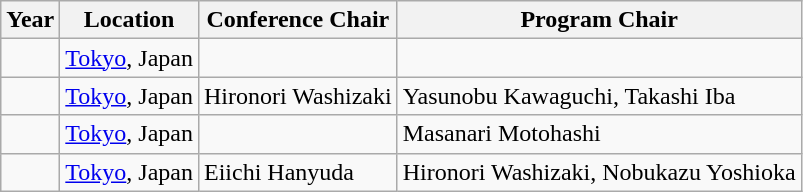<table class="wikitable">
<tr>
<th>Year</th>
<th>Location</th>
<th>Conference Chair</th>
<th>Program Chair</th>
</tr>
<tr>
<td></td>
<td><a href='#'>Tokyo</a>, Japan</td>
<td></td>
<td></td>
</tr>
<tr>
<td></td>
<td><a href='#'>Tokyo</a>, Japan</td>
<td>Hironori Washizaki</td>
<td>Yasunobu Kawaguchi, Takashi Iba</td>
</tr>
<tr>
<td></td>
<td><a href='#'>Tokyo</a>, Japan</td>
<td></td>
<td>Masanari Motohashi</td>
</tr>
<tr>
<td></td>
<td><a href='#'>Tokyo</a>, Japan</td>
<td>Eiichi Hanyuda</td>
<td>Hironori Washizaki, Nobukazu Yoshioka</td>
</tr>
</table>
